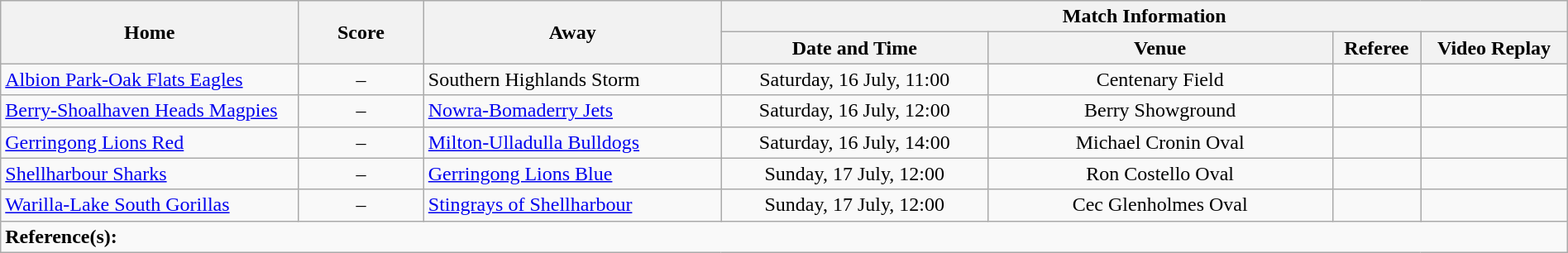<table class="wikitable" width="100% text-align:center;">
<tr>
<th rowspan="2" width="19%">Home</th>
<th rowspan="2" width="8%">Score</th>
<th rowspan="2" width="19%">Away</th>
<th colspan="4">Match Information</th>
</tr>
<tr bgcolor="#CCCCCC">
<th width="17%">Date and Time</th>
<th width="22%">Venue</th>
<th>Referee</th>
<th>Video Replay</th>
</tr>
<tr>
<td> <a href='#'>Albion Park-Oak Flats Eagles</a></td>
<td style="text-align:center;">–</td>
<td> Southern Highlands Storm</td>
<td style="text-align:center;">Saturday, 16 July, 11:00</td>
<td style="text-align:center;">Centenary Field</td>
<td style="text-align:center;"></td>
<td style="text-align:center;"></td>
</tr>
<tr>
<td> <a href='#'>Berry-Shoalhaven Heads Magpies</a></td>
<td style="text-align:center;">–</td>
<td> <a href='#'>Nowra-Bomaderry Jets</a></td>
<td style="text-align:center;">Saturday, 16 July, 12:00</td>
<td style="text-align:center;">Berry Showground</td>
<td style="text-align:center;"></td>
<td style="text-align:center;"></td>
</tr>
<tr>
<td> <a href='#'>Gerringong Lions Red</a></td>
<td style="text-align:center;">–</td>
<td> <a href='#'>Milton-Ulladulla Bulldogs</a></td>
<td style="text-align:center;">Saturday, 16 July, 14:00</td>
<td style="text-align:center;">Michael Cronin Oval</td>
<td style="text-align:center;"></td>
<td style="text-align:center;"></td>
</tr>
<tr>
<td> <a href='#'>Shellharbour Sharks</a></td>
<td style="text-align:center;">–</td>
<td> <a href='#'>Gerringong Lions Blue</a></td>
<td style="text-align:center;">Sunday, 17 July, 12:00</td>
<td style="text-align:center;">Ron Costello Oval</td>
<td style="text-align:center;"></td>
<td style="text-align:center;"></td>
</tr>
<tr>
<td> <a href='#'>Warilla-Lake South Gorillas</a></td>
<td style="text-align:center;">–</td>
<td> <a href='#'>Stingrays of Shellharbour</a></td>
<td style="text-align:center;">Sunday, 17 July, 12:00</td>
<td style="text-align:center;">Cec Glenholmes Oval</td>
<td style="text-align:center;"></td>
<td style="text-align:center;"></td>
</tr>
<tr>
<td colspan="7"><strong>Reference(s):</strong></td>
</tr>
</table>
